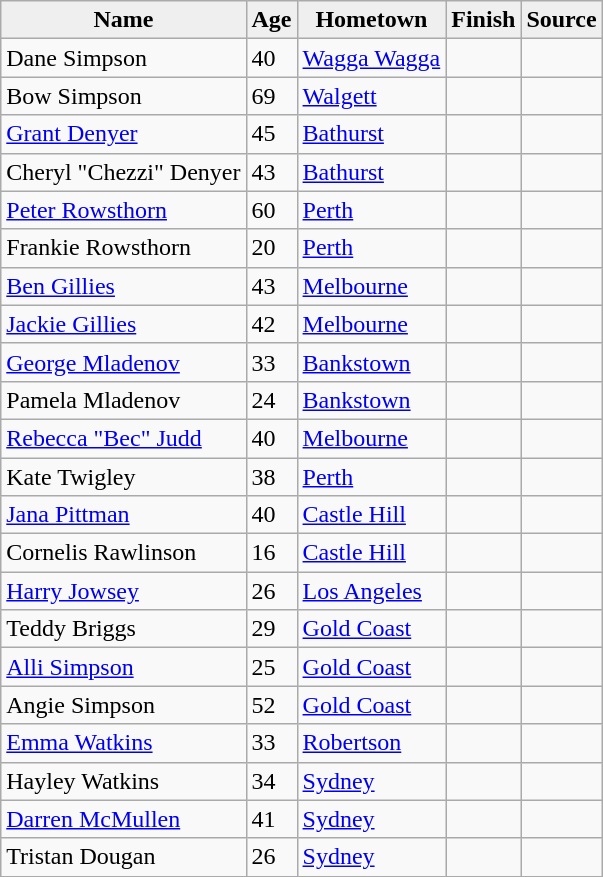<table class="wikitable sortable">
<tr>
<th style="background:#efefef;">Name</th>
<th style="background:#efefef;">Age</th>
<th style="background:#efefef;">Hometown</th>
<th style="background:#efefef;">Finish</th>
<th style="background:#efefef;">Source</th>
</tr>
<tr>
<td>Dane Simpson</td>
<td>40</td>
<td><a href='#'>Wagga Wagga</a></td>
<td></td>
<td></td>
</tr>
<tr>
<td>Bow Simpson</td>
<td>69</td>
<td><a href='#'>Walgett</a></td>
<td></td>
<td></td>
</tr>
<tr>
<td><a href='#'>Grant Denyer</a></td>
<td>45</td>
<td><a href='#'>Bathurst</a></td>
<td></td>
<td></td>
</tr>
<tr>
<td>Cheryl "Chezzi" Denyer</td>
<td>43</td>
<td><a href='#'>Bathurst</a></td>
<td></td>
<td></td>
</tr>
<tr>
<td><a href='#'>Peter Rowsthorn</a></td>
<td>60</td>
<td><a href='#'>Perth</a></td>
<td></td>
<td></td>
</tr>
<tr>
<td>Frankie Rowsthorn</td>
<td>20</td>
<td><a href='#'>Perth</a></td>
<td></td>
<td></td>
</tr>
<tr>
<td><a href='#'>Ben Gillies</a></td>
<td>43</td>
<td><a href='#'>Melbourne</a></td>
<td></td>
<td></td>
</tr>
<tr>
<td><a href='#'>Jackie Gillies</a></td>
<td>42</td>
<td><a href='#'>Melbourne</a></td>
<td></td>
<td></td>
</tr>
<tr>
<td><a href='#'>George Mladenov</a></td>
<td>33</td>
<td><a href='#'>Bankstown</a></td>
<td></td>
<td></td>
</tr>
<tr>
<td>Pamela Mladenov</td>
<td>24</td>
<td><a href='#'>Bankstown</a></td>
<td></td>
<td></td>
</tr>
<tr>
<td><a href='#'>Rebecca "Bec" Judd</a></td>
<td>40</td>
<td><a href='#'>Melbourne</a></td>
<td></td>
<td></td>
</tr>
<tr>
<td>Kate Twigley</td>
<td>38</td>
<td><a href='#'>Perth</a></td>
<td></td>
<td></td>
</tr>
<tr>
<td><a href='#'>Jana Pittman</a></td>
<td>40</td>
<td><a href='#'>Castle Hill</a></td>
<td></td>
<td></td>
</tr>
<tr>
<td>Cornelis Rawlinson</td>
<td>16</td>
<td><a href='#'>Castle Hill</a></td>
<td></td>
<td></td>
</tr>
<tr>
<td><a href='#'>Harry Jowsey</a></td>
<td>26</td>
<td><a href='#'>Los Angeles</a></td>
<td></td>
<td></td>
</tr>
<tr>
<td>Teddy Briggs</td>
<td>29</td>
<td><a href='#'>Gold Coast</a></td>
<td></td>
<td></td>
</tr>
<tr>
<td><a href='#'>Alli Simpson</a></td>
<td>25</td>
<td><a href='#'>Gold Coast</a></td>
<td></td>
<td></td>
</tr>
<tr>
<td>Angie Simpson</td>
<td>52</td>
<td><a href='#'>Gold Coast</a></td>
<td></td>
<td></td>
</tr>
<tr>
<td><a href='#'>Emma Watkins</a></td>
<td>33</td>
<td><a href='#'>Robertson</a></td>
<td></td>
<td></td>
</tr>
<tr>
<td>Hayley Watkins</td>
<td>34</td>
<td><a href='#'>Sydney</a></td>
<td></td>
<td></td>
</tr>
<tr>
<td><a href='#'>Darren McMullen</a></td>
<td>41</td>
<td><a href='#'>Sydney</a></td>
<td></td>
<td></td>
</tr>
<tr>
<td>Tristan Dougan</td>
<td>26</td>
<td><a href='#'>Sydney</a></td>
<td></td>
<td></td>
</tr>
<tr>
</tr>
</table>
